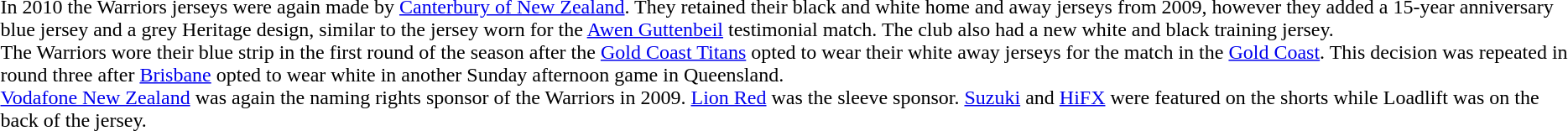<table>
<tr>
<td><br></td>
<td><br></td>
<td><br></td>
<td><br>In 2010 the Warriors jerseys were again made by <a href='#'>Canterbury of New Zealand</a>. They retained their black and white home and away jerseys from 2009, however they added a 15-year anniversary blue jersey and a grey Heritage design, similar to the jersey worn for the <a href='#'>Awen Guttenbeil</a> testimonial match. The club also had a new white and black training jersey.<br>The Warriors wore their blue strip in the first round of the season after the <a href='#'>Gold Coast Titans</a> opted to wear their white away jerseys for the match in the <a href='#'>Gold Coast</a>. This decision was repeated in round three after <a href='#'>Brisbane</a> opted to wear white in another Sunday afternoon game in Queensland.<br><a href='#'>Vodafone New Zealand</a> was again the naming rights sponsor of the Warriors in 2009. <a href='#'>Lion Red</a> was the sleeve sponsor. <a href='#'>Suzuki</a> and <a href='#'>HiFX</a> were featured on the shorts while Loadlift was on the back of the jersey.</td>
</tr>
</table>
